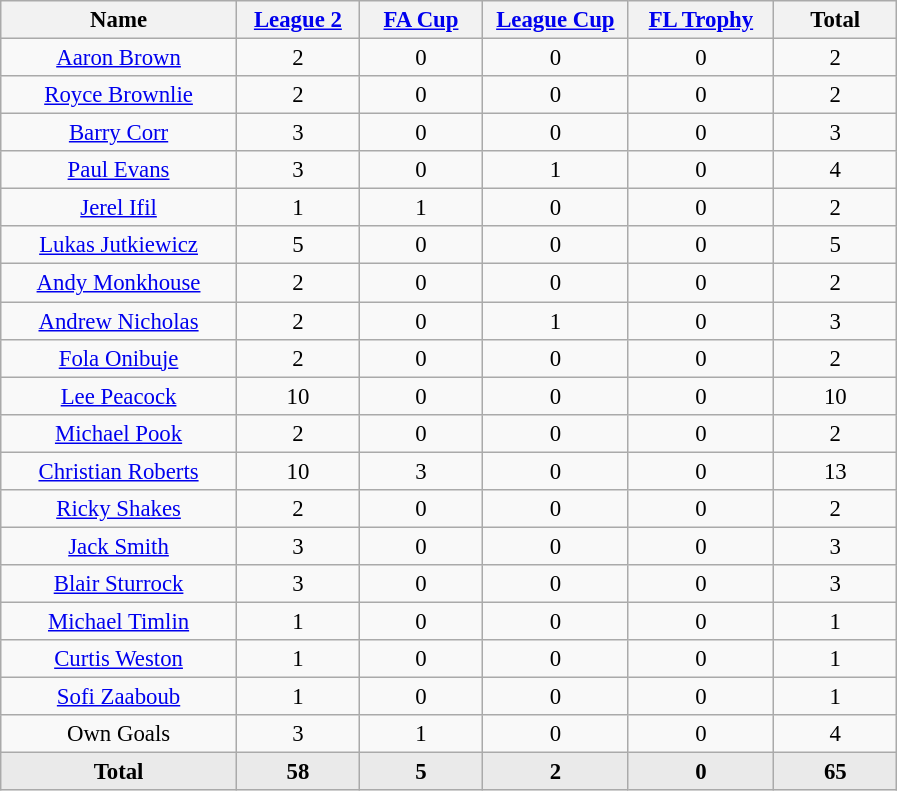<table class="wikitable sortable" style="text-align:center; font-size:95%">
<tr>
<th style="width:150px;">Name</th>
<th style="width:75px;"><a href='#'>League 2</a></th>
<th style="width:75px;"><a href='#'>FA Cup</a></th>
<th style="width:90px;"><a href='#'>League Cup</a></th>
<th style="width:90px;"><a href='#'>FL Trophy</a></th>
<th style="width:75px;">Total</th>
</tr>
<tr>
<td><a href='#'>Aaron Brown</a></td>
<td>2</td>
<td>0</td>
<td>0</td>
<td>0</td>
<td>2</td>
</tr>
<tr>
<td><a href='#'>Royce Brownlie</a></td>
<td>2</td>
<td>0</td>
<td>0</td>
<td>0</td>
<td>2</td>
</tr>
<tr>
<td><a href='#'>Barry Corr</a></td>
<td>3</td>
<td>0</td>
<td>0</td>
<td>0</td>
<td>3</td>
</tr>
<tr>
<td><a href='#'>Paul Evans</a></td>
<td>3</td>
<td>0</td>
<td>1</td>
<td>0</td>
<td>4</td>
</tr>
<tr>
<td><a href='#'>Jerel Ifil</a></td>
<td>1</td>
<td>1</td>
<td>0</td>
<td>0</td>
<td>2</td>
</tr>
<tr>
<td><a href='#'>Lukas Jutkiewicz</a></td>
<td>5</td>
<td>0</td>
<td>0</td>
<td>0</td>
<td>5</td>
</tr>
<tr>
<td><a href='#'>Andy Monkhouse</a></td>
<td>2</td>
<td>0</td>
<td>0</td>
<td>0</td>
<td>2</td>
</tr>
<tr>
<td><a href='#'>Andrew Nicholas</a></td>
<td>2</td>
<td>0</td>
<td>1</td>
<td>0</td>
<td>3</td>
</tr>
<tr>
<td><a href='#'>Fola Onibuje</a></td>
<td>2</td>
<td>0</td>
<td>0</td>
<td>0</td>
<td>2</td>
</tr>
<tr>
<td><a href='#'>Lee Peacock</a></td>
<td>10</td>
<td>0</td>
<td>0</td>
<td>0</td>
<td>10</td>
</tr>
<tr>
<td><a href='#'>Michael Pook</a></td>
<td>2</td>
<td>0</td>
<td>0</td>
<td>0</td>
<td>2</td>
</tr>
<tr>
<td><a href='#'>Christian Roberts</a></td>
<td>10</td>
<td>3</td>
<td>0</td>
<td>0</td>
<td>13</td>
</tr>
<tr>
<td><a href='#'>Ricky Shakes</a></td>
<td>2</td>
<td>0</td>
<td>0</td>
<td>0</td>
<td>2</td>
</tr>
<tr>
<td><a href='#'>Jack Smith</a></td>
<td>3</td>
<td>0</td>
<td>0</td>
<td>0</td>
<td>3</td>
</tr>
<tr>
<td><a href='#'>Blair Sturrock</a></td>
<td>3</td>
<td>0</td>
<td>0</td>
<td>0</td>
<td>3</td>
</tr>
<tr>
<td><a href='#'>Michael Timlin</a></td>
<td>1</td>
<td>0</td>
<td>0</td>
<td>0</td>
<td>1</td>
</tr>
<tr>
<td><a href='#'>Curtis Weston</a></td>
<td>1</td>
<td>0</td>
<td>0</td>
<td>0</td>
<td>1</td>
</tr>
<tr>
<td><a href='#'>Sofi Zaaboub</a></td>
<td>1</td>
<td>0</td>
<td>0</td>
<td>0</td>
<td>1</td>
</tr>
<tr>
<td>Own Goals</td>
<td>3</td>
<td>1</td>
<td>0</td>
<td>0</td>
<td>4</td>
</tr>
<tr class="unsortable" style="font-weight:bold; background:#eaeaea">
<td>Total</td>
<td>58</td>
<td>5</td>
<td>2</td>
<td>0</td>
<td>65</td>
</tr>
</table>
